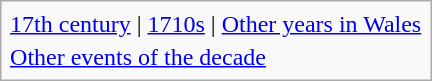<table class="infobox" id="toc">
<tr>
<td align="left"><a href='#'>17th century</a> | <a href='#'>1710s</a> | <a href='#'>Other years in Wales</a></td>
</tr>
<tr>
<td><a href='#'>Other events of the decade</a></td>
</tr>
</table>
